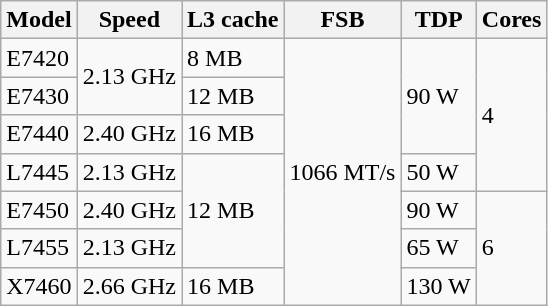<table class="wikitable sortable">
<tr>
<th scope="col">Model</th>
<th scope="col">Speed</th>
<th scope="col">L3 cache</th>
<th scope="col">FSB</th>
<th scope="col">TDP</th>
<th scope="col">Cores</th>
</tr>
<tr>
<td>E7420</td>
<td rowspan="2">2.13 GHz</td>
<td>8 MB</td>
<td rowspan="7">1066 MT/s</td>
<td rowspan="3">90 W</td>
<td rowspan="4">4</td>
</tr>
<tr>
<td>E7430</td>
<td>12 MB</td>
</tr>
<tr>
<td>E7440</td>
<td>2.40 GHz</td>
<td>16 MB</td>
</tr>
<tr>
<td>L7445</td>
<td>2.13 GHz</td>
<td rowspan="3">12 MB</td>
<td>50 W</td>
</tr>
<tr>
<td>E7450</td>
<td>2.40 GHz</td>
<td>90 W</td>
<td rowspan="3">6</td>
</tr>
<tr>
<td>L7455</td>
<td>2.13 GHz</td>
<td>65 W</td>
</tr>
<tr>
<td>X7460</td>
<td>2.66 GHz</td>
<td>16 MB</td>
<td>130 W</td>
</tr>
</table>
